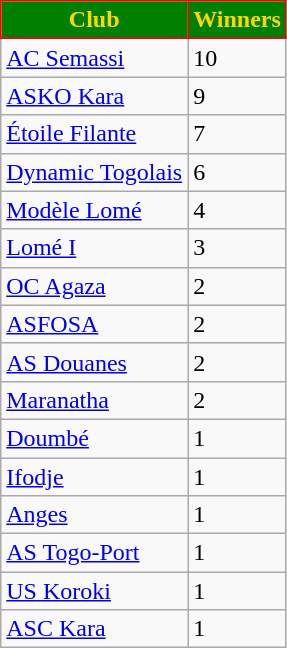<table class="wikitable">
<tr>
<th style="background:green; color:gold; border:1px solid red;">Club</th>
<th style="background:green; color:gold; border:1px solid red;">Winners</th>
</tr>
<tr>
<td><a href='#'>AC Semassi</a></td>
<td>10</td>
</tr>
<tr>
<td><a href='#'>ASKO Kara</a></td>
<td>9</td>
</tr>
<tr>
<td><a href='#'>Étoile Filante</a></td>
<td>7</td>
</tr>
<tr>
<td><a href='#'>Dynamic Togolais</a></td>
<td>6</td>
</tr>
<tr>
<td><a href='#'>Modèle Lomé</a></td>
<td>4</td>
</tr>
<tr>
<td><a href='#'>Lomé I</a></td>
<td>3</td>
</tr>
<tr>
<td><a href='#'>OC Agaza</a></td>
<td>2</td>
</tr>
<tr>
<td><a href='#'>ASFOSA</a></td>
<td>2</td>
</tr>
<tr>
<td><a href='#'>AS Douanes</a></td>
<td>2</td>
</tr>
<tr>
<td><a href='#'>Maranatha</a></td>
<td>2</td>
</tr>
<tr>
<td><a href='#'>Doumbé</a></td>
<td>1</td>
</tr>
<tr>
<td><a href='#'>Ifodje</a></td>
<td>1</td>
</tr>
<tr>
<td><a href='#'>Anges</a></td>
<td>1</td>
</tr>
<tr>
<td><a href='#'>AS Togo-Port</a></td>
<td>1</td>
</tr>
<tr>
<td><a href='#'>US Koroki</a></td>
<td>1</td>
</tr>
<tr>
<td><a href='#'>ASC Kara</a></td>
<td>1</td>
</tr>
</table>
